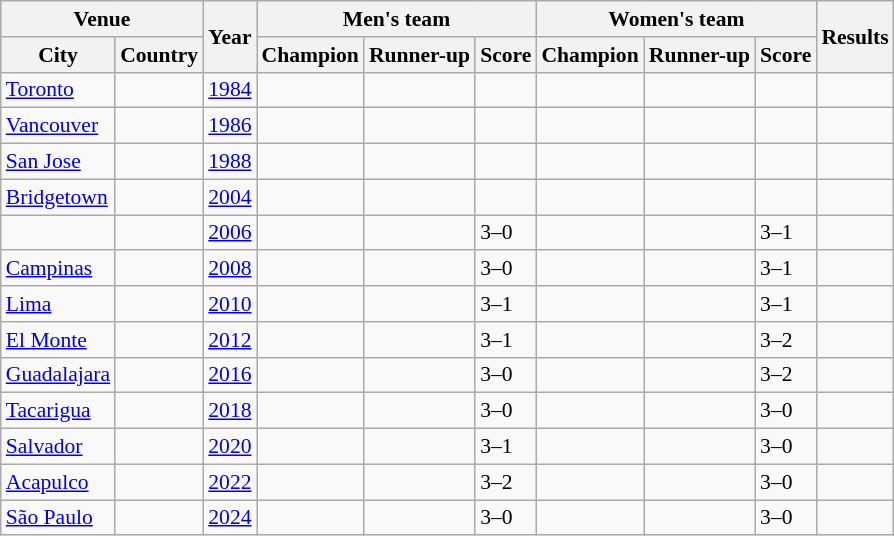<table class=wikitable style="font-size:90%;">
<tr>
<th colspan="2">Venue</th>
<th rowspan="2">Year</th>
<th colspan="3">Men's team</th>
<th colspan="3">Women's team</th>
<th rowspan="2">Results</th>
</tr>
<tr>
<th>City</th>
<th>Country</th>
<th>Champion</th>
<th>Runner-up</th>
<th>Score</th>
<th>Champion</th>
<th>Runner-up</th>
<th>Score</th>
</tr>
<tr>
<td><a href='#'>Toronto</a></td>
<td></td>
<td><a href='#'>1984</a></td>
<td></td>
<td></td>
<td></td>
<td></td>
<td></td>
<td></td>
<td></td>
</tr>
<tr>
<td><a href='#'>Vancouver</a></td>
<td></td>
<td><a href='#'>1986</a></td>
<td></td>
<td></td>
<td></td>
<td></td>
<td></td>
<td></td>
<td></td>
</tr>
<tr>
<td><a href='#'>San Jose</a></td>
<td></td>
<td><a href='#'>1988</a></td>
<td></td>
<td></td>
<td></td>
<td></td>
<td></td>
<td></td>
<td></td>
</tr>
<tr>
<td><a href='#'>Bridgetown</a></td>
<td></td>
<td><a href='#'>2004</a></td>
<td></td>
<td></td>
<td></td>
<td></td>
<td></td>
<td></td>
<td></td>
</tr>
<tr>
<td></td>
<td></td>
<td><a href='#'>2006</a></td>
<td></td>
<td></td>
<td>3–0</td>
<td></td>
<td></td>
<td>3–1</td>
<td></td>
</tr>
<tr>
<td><a href='#'>Campinas</a></td>
<td></td>
<td><a href='#'>2008</a></td>
<td></td>
<td></td>
<td>3–0</td>
<td></td>
<td></td>
<td>3–1</td>
<td></td>
</tr>
<tr>
<td><a href='#'>Lima</a></td>
<td></td>
<td><a href='#'>2010</a></td>
<td></td>
<td></td>
<td>3–1</td>
<td></td>
<td></td>
<td>3–1</td>
<td></td>
</tr>
<tr>
<td><a href='#'>El Monte</a></td>
<td></td>
<td><a href='#'>2012</a></td>
<td></td>
<td></td>
<td>3–1</td>
<td></td>
<td></td>
<td>3–2</td>
<td></td>
</tr>
<tr>
<td><a href='#'>Guadalajara</a></td>
<td></td>
<td><a href='#'>2016</a></td>
<td></td>
<td></td>
<td>3–0</td>
<td></td>
<td></td>
<td>3–2</td>
<td></td>
</tr>
<tr>
<td><a href='#'>Tacarigua</a></td>
<td></td>
<td><a href='#'>2018</a></td>
<td></td>
<td></td>
<td>3–0</td>
<td></td>
<td></td>
<td>3–0</td>
<td></td>
</tr>
<tr>
<td><a href='#'>Salvador</a></td>
<td></td>
<td><a href='#'>2020</a></td>
<td></td>
<td></td>
<td>3–1</td>
<td></td>
<td></td>
<td>3–0</td>
<td></td>
</tr>
<tr>
<td><a href='#'>Acapulco</a></td>
<td></td>
<td><a href='#'>2022</a></td>
<td></td>
<td></td>
<td>3–2</td>
<td></td>
<td></td>
<td>3–0</td>
<td></td>
</tr>
<tr>
<td><a href='#'>São Paulo</a></td>
<td></td>
<td><a href='#'>2024</a></td>
<td></td>
<td></td>
<td>3–0</td>
<td></td>
<td></td>
<td>3–0</td>
<td></td>
</tr>
</table>
